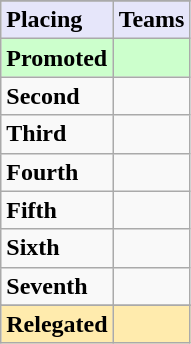<table class=wikitable>
<tr>
</tr>
<tr style="background: #E6E6FA;">
<td><strong>Placing</strong></td>
<td><strong>Teams</strong></td>
</tr>
<tr style="background: #ccffcc;">
<td><strong>Promoted</strong></td>
<td><strong></strong></td>
</tr>
<tr>
<td><strong>Second</strong></td>
<td></td>
</tr>
<tr>
<td><strong>Third</strong></td>
<td></td>
</tr>
<tr>
<td><strong>Fourth</strong></td>
<td></td>
</tr>
<tr>
<td><strong>Fifth</strong></td>
<td></td>
</tr>
<tr>
<td><strong>Sixth</strong></td>
<td></td>
</tr>
<tr>
<td><strong>Seventh</strong></td>
<td></td>
</tr>
<tr>
</tr>
<tr style="background: #ffebad;">
<td><strong>Relegated</strong></td>
<td></td>
</tr>
</table>
